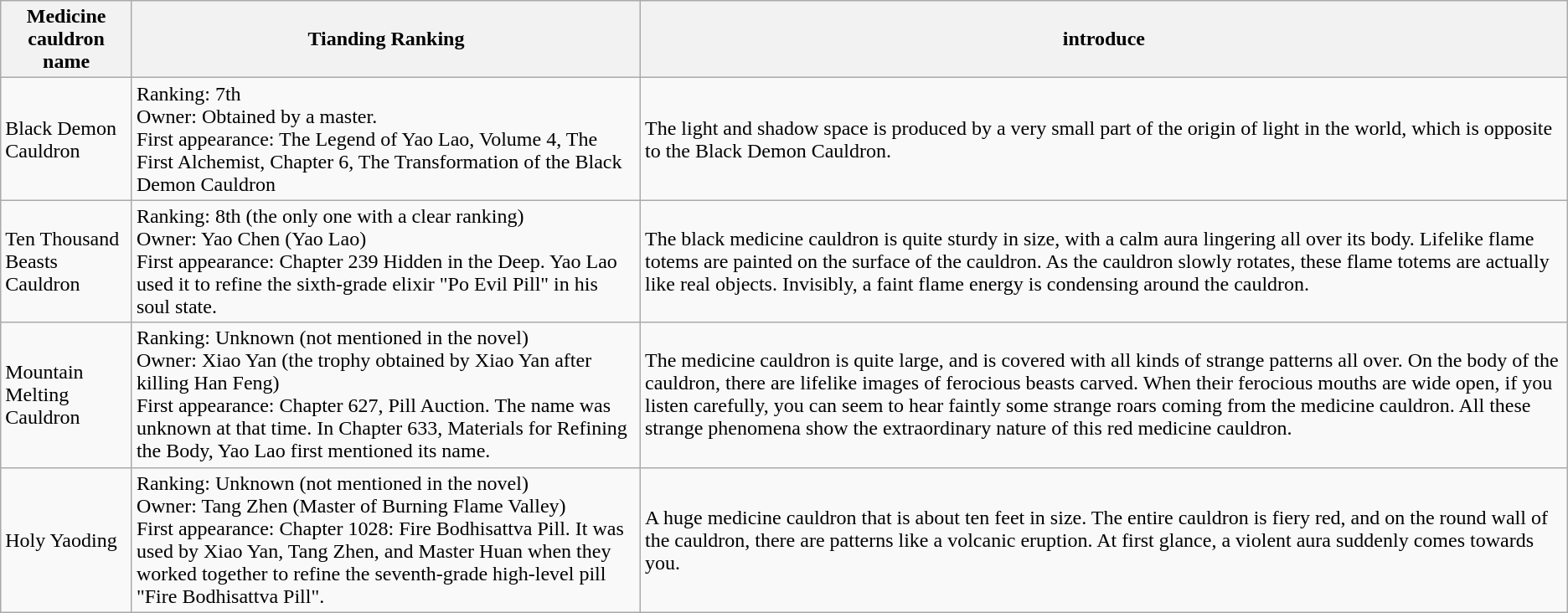<table class="wikitable">
<tr>
<th>Medicine cauldron name</th>
<th>Tianding Ranking</th>
<th>introduce</th>
</tr>
<tr>
<td>Black Demon Cauldron</td>
<td>Ranking: 7th<br>Owner: Obtained by a master.<br>First appearance: The Legend of Yao Lao, Volume 4, The First Alchemist, Chapter 6, The Transformation of the Black Demon Cauldron</td>
<td>The light and shadow space is produced by a very small part of the origin of light in the world, which is opposite to the Black Demon Cauldron.</td>
</tr>
<tr>
<td>Ten Thousand Beasts Cauldron</td>
<td>Ranking: 8th (the only one with a clear ranking)<br>Owner: Yao Chen (Yao Lao)<br>First appearance: Chapter 239 Hidden in the Deep. Yao Lao used it to refine the sixth-grade elixir "Po Evil Pill" in his soul state.</td>
<td>The black medicine cauldron is quite sturdy in size, with a calm aura lingering all over its body. Lifelike flame totems are painted on the surface of the cauldron. As the cauldron slowly rotates, these flame totems are actually like real objects. Invisibly, a faint flame energy is condensing around the cauldron.</td>
</tr>
<tr>
<td>Mountain Melting Cauldron</td>
<td>Ranking: Unknown (not mentioned in the novel)<br>Owner: Xiao Yan (the trophy obtained by Xiao Yan after killing Han Feng)<br>First appearance: Chapter 627, Pill Auction. The name was unknown at that time. In Chapter 633, Materials for Refining the Body, Yao Lao first mentioned its name.</td>
<td>The medicine cauldron is quite large, and is covered with all kinds of strange patterns all over. On the body of the cauldron, there are lifelike images of ferocious beasts carved. When their ferocious mouths are wide open, if you listen carefully, you can seem to hear faintly some strange roars coming from the medicine cauldron. All these strange phenomena show the extraordinary nature of this red medicine cauldron.</td>
</tr>
<tr>
<td>Holy Yaoding</td>
<td>Ranking: Unknown (not mentioned in the novel)<br>Owner: Tang Zhen (Master of Burning Flame Valley)<br>First appearance: Chapter 1028: Fire Bodhisattva Pill. It was used by Xiao Yan, Tang Zhen, and Master Huan when they worked together to refine the seventh-grade high-level pill "Fire Bodhisattva Pill".</td>
<td>A huge medicine cauldron that is about ten feet in size. The entire cauldron is fiery red, and on the round wall of the cauldron, there are patterns like a volcanic eruption. At first glance, a violent aura suddenly comes towards you.</td>
</tr>
</table>
